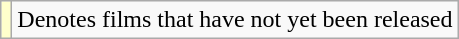<table class="wikitable">
<tr>
<td style="background:#ffc;"></td>
<td>Denotes films that have not yet been released</td>
</tr>
</table>
